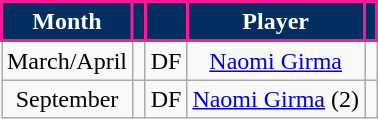<table class="wikitable" style="text-align:center;">
<tr>
<th style="background:#032E62; color:white; border:2px solid #FC1896;" scope="col">Month</th>
<th style="background:#032E62; color:white; border:2px solid #FC1896;" scope="col"></th>
<th style="background:#032E62; color:white; border:2px solid #FC1896;" scope="col"></th>
<th style="background:#032E62; color:white; border:2px solid #FC1896;" scope="col">Player</th>
<th style="background:#032E62; color:white; border:2px solid #FC1896;" scope="col"></th>
</tr>
<tr>
<td>March/April</td>
<td></td>
<td>DF</td>
<td><a href='#'>Naomi Girma</a></td>
<td></td>
</tr>
<tr>
<td>September</td>
<td></td>
<td>DF</td>
<td><a href='#'>Naomi Girma</a> (2)</td>
<td></td>
</tr>
</table>
